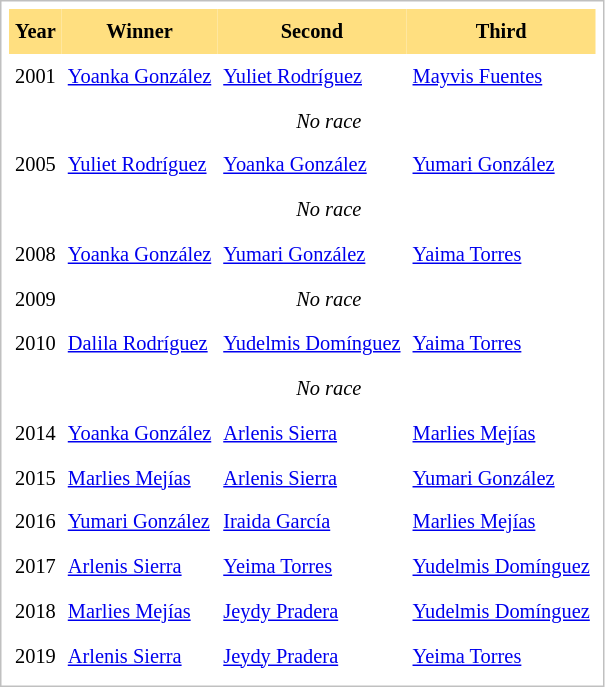<table cellpadding="4" cellspacing="0"  style="border: 1px solid silver; color: black; margin: 0 0 0.5em 0; background-color: white; padding: 5px; text-align: left; font-size:85%; vertical-align: top; line-height:1.6em;">
<tr>
<th scope=col; align="center" bgcolor="FFDF80">Year</th>
<th scope=col; align="center" bgcolor="FFDF80">Winner</th>
<th scope=col; align="center" bgcolor="FFDF80">Second</th>
<th scope=col; align="center" bgcolor="FFDF80">Third</th>
</tr>
<tr>
<td>2001</td>
<td><a href='#'>Yoanka González</a></td>
<td><a href='#'>Yuliet Rodríguez</a></td>
<td><a href='#'>Mayvis Fuentes</a></td>
</tr>
<tr>
<td></td>
<td colspan=3; align=center><em>No race</em></td>
</tr>
<tr>
<td>2005</td>
<td><a href='#'>Yuliet Rodríguez</a></td>
<td><a href='#'>Yoanka González</a></td>
<td><a href='#'>Yumari González</a></td>
</tr>
<tr>
<td></td>
<td colspan=3; align=center><em>No race</em></td>
</tr>
<tr>
<td>2008</td>
<td><a href='#'>Yoanka González</a></td>
<td><a href='#'>Yumari González</a></td>
<td><a href='#'>Yaima Torres</a></td>
</tr>
<tr>
<td>2009</td>
<td colspan=3; align=center><em>No race</em></td>
</tr>
<tr>
<td>2010</td>
<td><a href='#'>Dalila Rodríguez</a></td>
<td><a href='#'>Yudelmis Domínguez</a></td>
<td><a href='#'>Yaima Torres</a></td>
</tr>
<tr>
<td></td>
<td colspan=3; align=center><em>No race</em></td>
</tr>
<tr>
<td>2014</td>
<td><a href='#'>Yoanka González</a></td>
<td><a href='#'>Arlenis Sierra</a></td>
<td><a href='#'>Marlies Mejías</a></td>
</tr>
<tr>
<td>2015</td>
<td><a href='#'>Marlies Mejías</a></td>
<td><a href='#'>Arlenis Sierra</a></td>
<td><a href='#'>Yumari González</a></td>
</tr>
<tr>
<td>2016</td>
<td><a href='#'>Yumari González</a></td>
<td><a href='#'>Iraida García</a></td>
<td><a href='#'>Marlies Mejías</a></td>
</tr>
<tr>
<td>2017</td>
<td><a href='#'>Arlenis Sierra</a></td>
<td><a href='#'>Yeima Torres</a></td>
<td><a href='#'>Yudelmis Domínguez</a></td>
</tr>
<tr>
<td>2018</td>
<td><a href='#'>Marlies Mejías</a></td>
<td><a href='#'>Jeydy Pradera</a></td>
<td><a href='#'>Yudelmis Domínguez</a></td>
</tr>
<tr>
<td>2019</td>
<td><a href='#'>Arlenis Sierra</a></td>
<td><a href='#'>Jeydy Pradera</a></td>
<td><a href='#'>Yeima Torres</a></td>
</tr>
</table>
